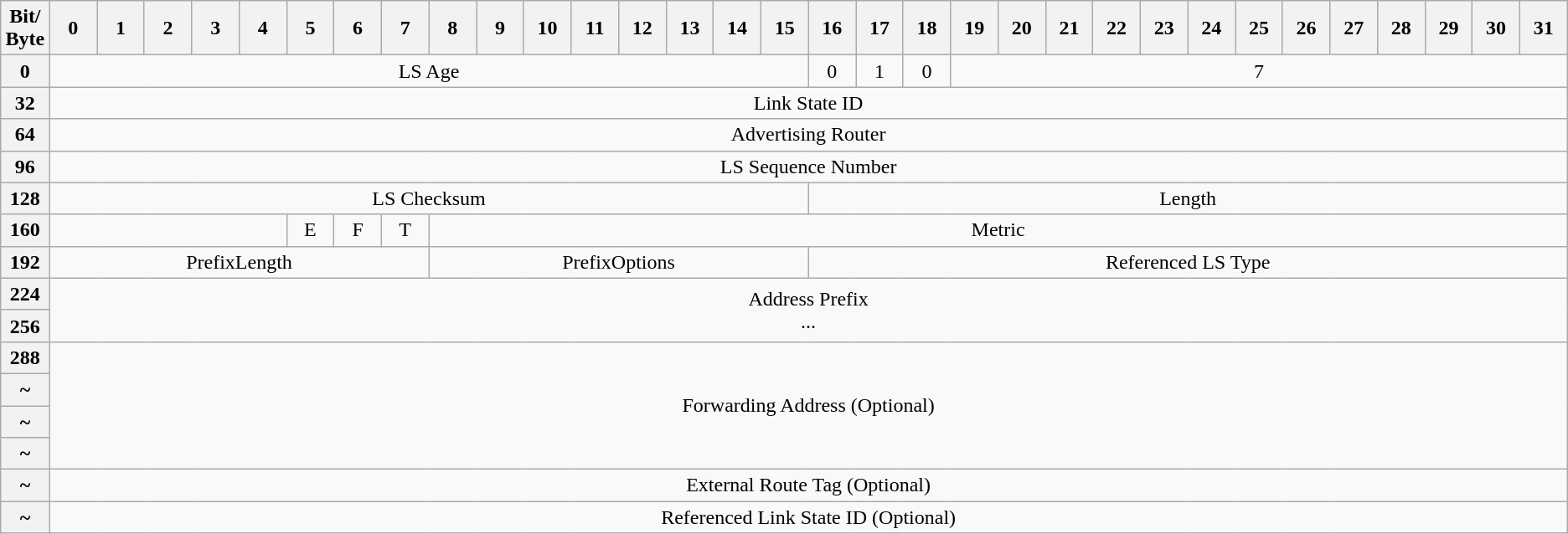<table class="wikitable" style="text-align:center">
<tr>
<th width="3%">Bit/<br>Byte</th>
<th colspan="1" width="3%">0</th>
<th colspan="1" width="3%">1</th>
<th colspan="1" width="3%">2</th>
<th colspan="1" width="3%">3</th>
<th colspan="1" width="3%">4</th>
<th colspan="1" width="3%">5</th>
<th colspan="1" width="3%">6</th>
<th colspan="1" width="3%">7</th>
<th colspan="1" width="3%">8</th>
<th colspan="1" width="3%">9</th>
<th colspan="1" width="3%">10</th>
<th colspan="1" width="3%">11</th>
<th colspan="1" width="3%">12</th>
<th colspan="1" width="3%">13</th>
<th colspan="1" width="3%">14</th>
<th colspan="1" width="3%">15</th>
<th colspan="1" width="3%">16</th>
<th colspan="1" width="3%">17</th>
<th colspan="1" width="3%">18</th>
<th colspan="1" width="3%">19</th>
<th colspan="1" width="3%">20</th>
<th colspan="1" width="3%">21</th>
<th colspan="1" width="3%">22</th>
<th colspan="1" width="3%">23</th>
<th colspan="1" width="3%">24</th>
<th colspan="1" width="3%">25</th>
<th colspan="1" width="3%">26</th>
<th colspan="1" width="3%">27</th>
<th colspan="1" width="3%">28</th>
<th colspan="1" width="3%">29</th>
<th colspan="1" width="3%">30</th>
<th colspan="1" width="3%">31</th>
</tr>
<tr>
<th>0</th>
<td colspan="16">LS Age</td>
<td colspan="1">0</td>
<td colspan="1">1</td>
<td colspan="1">0</td>
<td colspan="13">7</td>
</tr>
<tr>
<th>32</th>
<td colspan="32">Link State ID</td>
</tr>
<tr>
<th>64</th>
<td colspan="32">Advertising Router</td>
</tr>
<tr>
<th>96</th>
<td colspan="32">LS Sequence Number</td>
</tr>
<tr>
<th>128</th>
<td colspan="16">LS Checksum</td>
<td colspan="16">Length</td>
</tr>
<tr>
<th>160</th>
<td colspan="5"></td>
<td colspan="1">E</td>
<td colspan="1">F</td>
<td colspan="1">T</td>
<td colspan="24">Metric</td>
</tr>
<tr>
<th>192</th>
<td colspan="8">PrefixLength</td>
<td colspan="8">PrefixOptions</td>
<td colspan="16">Referenced LS Type</td>
</tr>
<tr>
<th>224</th>
<td colspan="32" rowspan="2">Address Prefix<br>...</td>
</tr>
<tr>
<th>256</th>
</tr>
<tr>
<th>288</th>
<td colspan="32" rowspan="4">Forwarding Address (Optional)</td>
</tr>
<tr>
<th>~</th>
</tr>
<tr>
<th>~</th>
</tr>
<tr>
<th>~</th>
</tr>
<tr>
<th>~</th>
<td colspan="32">External Route Tag (Optional)</td>
</tr>
<tr>
<th>~</th>
<td colspan="32">Referenced Link State ID (Optional)</td>
</tr>
</table>
